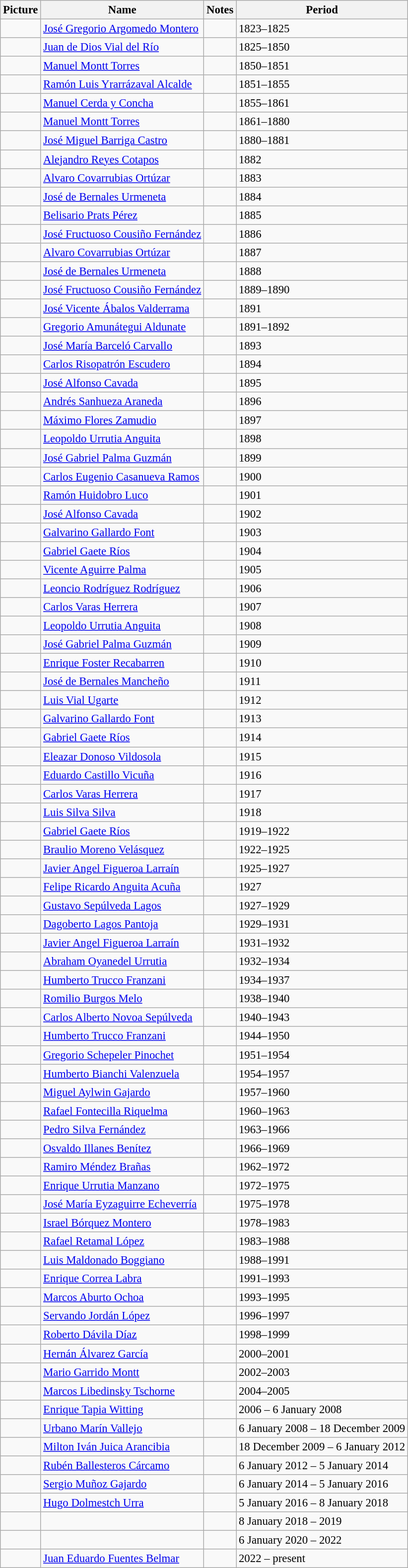<table class="wikitable" style="font-size: 95%;">
<tr>
<th>Picture</th>
<th>Name</th>
<th>Notes</th>
<th>Period</th>
</tr>
<tr>
<td></td>
<td><a href='#'>José Gregorio Argomedo Montero</a></td>
<td></td>
<td>1823–1825</td>
</tr>
<tr>
<td></td>
<td><a href='#'>Juan de Dios Vial del Río</a></td>
<td></td>
<td>1825–1850</td>
</tr>
<tr>
<td></td>
<td><a href='#'>Manuel Montt Torres</a></td>
<td></td>
<td>1850–1851</td>
</tr>
<tr>
<td></td>
<td><a href='#'>Ramón Luis Yrarrázaval Alcalde</a></td>
<td></td>
<td>1851–1855</td>
</tr>
<tr>
<td></td>
<td><a href='#'>Manuel Cerda y Concha</a></td>
<td></td>
<td>1855–1861</td>
</tr>
<tr>
<td></td>
<td><a href='#'>Manuel Montt Torres</a></td>
<td></td>
<td>1861–1880</td>
</tr>
<tr>
<td></td>
<td><a href='#'>José Miguel Barriga Castro</a></td>
<td></td>
<td>1880–1881</td>
</tr>
<tr>
<td></td>
<td><a href='#'>Alejandro Reyes Cotapos</a></td>
<td></td>
<td>1882</td>
</tr>
<tr>
<td></td>
<td><a href='#'>Alvaro Covarrubias Ortúzar</a></td>
<td></td>
<td>1883</td>
</tr>
<tr>
<td></td>
<td><a href='#'>José de Bernales Urmeneta</a></td>
<td></td>
<td>1884</td>
</tr>
<tr>
<td></td>
<td><a href='#'>Belisario Prats Pérez</a></td>
<td></td>
<td>1885</td>
</tr>
<tr>
<td></td>
<td><a href='#'>José Fructuoso Cousiño Fernández</a></td>
<td></td>
<td>1886</td>
</tr>
<tr>
<td></td>
<td><a href='#'>Alvaro Covarrubias Ortúzar</a></td>
<td></td>
<td>1887</td>
</tr>
<tr>
<td></td>
<td><a href='#'>José de Bernales Urmeneta</a></td>
<td></td>
<td>1888</td>
</tr>
<tr>
<td></td>
<td><a href='#'>José Fructuoso Cousiño Fernández</a></td>
<td></td>
<td>1889–1890</td>
</tr>
<tr>
<td></td>
<td><a href='#'>José Vicente Ábalos Valderrama</a></td>
<td></td>
<td>1891</td>
</tr>
<tr>
<td></td>
<td><a href='#'>Gregorio Amunátegui Aldunate</a></td>
<td></td>
<td>1891–1892</td>
</tr>
<tr>
<td></td>
<td><a href='#'>José María Barceló Carvallo</a></td>
<td></td>
<td>1893</td>
</tr>
<tr>
<td></td>
<td><a href='#'>Carlos Risopatrón Escudero</a></td>
<td></td>
<td>1894</td>
</tr>
<tr>
<td></td>
<td><a href='#'>José Alfonso Cavada</a></td>
<td></td>
<td>1895</td>
</tr>
<tr>
<td></td>
<td><a href='#'>Andrés Sanhueza Araneda</a></td>
<td></td>
<td>1896</td>
</tr>
<tr>
<td></td>
<td><a href='#'>Máximo Flores Zamudio</a></td>
<td></td>
<td>1897</td>
</tr>
<tr>
<td></td>
<td><a href='#'>Leopoldo Urrutia Anguita</a></td>
<td></td>
<td>1898</td>
</tr>
<tr>
<td></td>
<td><a href='#'>José Gabriel Palma Guzmán</a></td>
<td></td>
<td>1899</td>
</tr>
<tr>
<td></td>
<td><a href='#'>Carlos Eugenio Casanueva Ramos</a></td>
<td></td>
<td>1900</td>
</tr>
<tr>
<td></td>
<td><a href='#'>Ramón Huidobro Luco</a></td>
<td></td>
<td>1901</td>
</tr>
<tr>
<td></td>
<td><a href='#'>José Alfonso Cavada</a></td>
<td></td>
<td>1902</td>
</tr>
<tr>
<td></td>
<td><a href='#'>Galvarino Gallardo Font</a></td>
<td></td>
<td>1903</td>
</tr>
<tr>
<td></td>
<td><a href='#'>Gabriel Gaete Ríos</a></td>
<td></td>
<td>1904</td>
</tr>
<tr>
<td></td>
<td><a href='#'>Vicente Aguirre Palma</a></td>
<td></td>
<td>1905</td>
</tr>
<tr>
<td></td>
<td><a href='#'>Leoncio Rodríguez Rodríguez</a></td>
<td></td>
<td>1906</td>
</tr>
<tr>
<td></td>
<td><a href='#'>Carlos Varas Herrera</a></td>
<td></td>
<td>1907</td>
</tr>
<tr>
<td></td>
<td><a href='#'>Leopoldo Urrutia Anguita</a></td>
<td></td>
<td>1908</td>
</tr>
<tr>
<td></td>
<td><a href='#'>José Gabriel Palma Guzmán</a></td>
<td></td>
<td>1909</td>
</tr>
<tr>
<td></td>
<td><a href='#'>Enrique Foster Recabarren</a></td>
<td></td>
<td>1910</td>
</tr>
<tr>
<td></td>
<td><a href='#'>José de Bernales Mancheño</a></td>
<td></td>
<td>1911</td>
</tr>
<tr>
<td></td>
<td><a href='#'>Luis Vial Ugarte</a></td>
<td></td>
<td>1912</td>
</tr>
<tr>
<td></td>
<td><a href='#'>Galvarino Gallardo Font</a></td>
<td></td>
<td>1913</td>
</tr>
<tr>
<td></td>
<td><a href='#'>Gabriel Gaete Ríos</a></td>
<td></td>
<td>1914</td>
</tr>
<tr>
<td></td>
<td><a href='#'>Eleazar Donoso Vildosola</a></td>
<td></td>
<td>1915</td>
</tr>
<tr>
<td></td>
<td><a href='#'>Eduardo Castillo Vicuña</a></td>
<td></td>
<td>1916</td>
</tr>
<tr>
<td></td>
<td><a href='#'>Carlos Varas Herrera</a></td>
<td></td>
<td>1917</td>
</tr>
<tr>
<td></td>
<td><a href='#'>Luis Silva Silva</a></td>
<td></td>
<td>1918</td>
</tr>
<tr>
<td></td>
<td><a href='#'>Gabriel Gaete Ríos</a></td>
<td></td>
<td>1919–1922</td>
</tr>
<tr>
<td></td>
<td><a href='#'>Braulio Moreno Velásquez</a></td>
<td></td>
<td>1922–1925</td>
</tr>
<tr>
<td></td>
<td><a href='#'>Javier Angel Figueroa Larraín</a></td>
<td></td>
<td>1925–1927</td>
</tr>
<tr>
<td></td>
<td><a href='#'>Felipe Ricardo Anguita Acuña</a></td>
<td></td>
<td>1927</td>
</tr>
<tr>
<td></td>
<td><a href='#'>Gustavo Sepúlveda Lagos</a></td>
<td></td>
<td>1927–1929</td>
</tr>
<tr>
<td></td>
<td><a href='#'>Dagoberto Lagos Pantoja</a></td>
<td></td>
<td>1929–1931</td>
</tr>
<tr>
<td></td>
<td><a href='#'>Javier Angel Figueroa Larraín</a></td>
<td></td>
<td>1931–1932</td>
</tr>
<tr>
<td></td>
<td><a href='#'>Abraham Oyanedel Urrutia</a></td>
<td></td>
<td>1932–1934</td>
</tr>
<tr>
<td></td>
<td><a href='#'>Humberto Trucco Franzani</a></td>
<td></td>
<td>1934–1937</td>
</tr>
<tr>
<td></td>
<td><a href='#'>Romilio Burgos Melo</a></td>
<td></td>
<td>1938–1940</td>
</tr>
<tr>
<td></td>
<td><a href='#'>Carlos Alberto Novoa Sepúlveda</a></td>
<td></td>
<td>1940–1943</td>
</tr>
<tr>
<td></td>
<td><a href='#'>Humberto Trucco Franzani</a></td>
<td></td>
<td>1944–1950</td>
</tr>
<tr>
<td></td>
<td><a href='#'>Gregorio Schepeler Pinochet</a></td>
<td></td>
<td>1951–1954</td>
</tr>
<tr>
<td></td>
<td><a href='#'>Humberto Bianchi Valenzuela</a></td>
<td></td>
<td>1954–1957</td>
</tr>
<tr>
<td></td>
<td><a href='#'>Miguel Aylwin Gajardo</a></td>
<td></td>
<td>1957–1960</td>
</tr>
<tr>
<td></td>
<td><a href='#'>Rafael Fontecilla Riquelma</a></td>
<td></td>
<td>1960–1963</td>
</tr>
<tr>
<td></td>
<td><a href='#'>Pedro Silva Fernández</a></td>
<td></td>
<td>1963–1966</td>
</tr>
<tr>
<td></td>
<td><a href='#'>Osvaldo Illanes Benítez</a></td>
<td></td>
<td>1966–1969</td>
</tr>
<tr>
<td></td>
<td><a href='#'>Ramiro Méndez Brañas</a></td>
<td></td>
<td>1962–1972</td>
</tr>
<tr>
<td></td>
<td><a href='#'>Enrique Urrutia Manzano</a></td>
<td></td>
<td>1972–1975</td>
</tr>
<tr>
<td></td>
<td><a href='#'>José María Eyzaguirre Echeverría</a></td>
<td></td>
<td>1975–1978</td>
</tr>
<tr>
<td></td>
<td><a href='#'>Israel Bórquez Montero</a></td>
<td></td>
<td>1978–1983</td>
</tr>
<tr>
<td></td>
<td><a href='#'>Rafael Retamal López</a></td>
<td></td>
<td>1983–1988</td>
</tr>
<tr>
<td></td>
<td><a href='#'>Luis Maldonado Boggiano</a></td>
<td></td>
<td>1988–1991</td>
</tr>
<tr>
<td></td>
<td><a href='#'>Enrique Correa Labra</a></td>
<td></td>
<td>1991–1993</td>
</tr>
<tr>
<td></td>
<td><a href='#'>Marcos Aburto Ochoa</a></td>
<td></td>
<td>1993–1995</td>
</tr>
<tr>
<td></td>
<td><a href='#'>Servando Jordán López</a></td>
<td></td>
<td>1996–1997</td>
</tr>
<tr>
<td></td>
<td><a href='#'>Roberto Dávila Díaz</a></td>
<td></td>
<td>1998–1999</td>
</tr>
<tr>
<td></td>
<td><a href='#'>Hernán Álvarez García</a></td>
<td></td>
<td>2000–2001</td>
</tr>
<tr>
<td></td>
<td><a href='#'>Mario Garrido Montt</a></td>
<td></td>
<td>2002–2003</td>
</tr>
<tr>
<td></td>
<td><a href='#'>Marcos Libedinsky Tschorne</a></td>
<td></td>
<td>2004–2005</td>
</tr>
<tr>
<td></td>
<td><a href='#'>Enrique Tapia Witting</a></td>
<td></td>
<td>2006 – 6 January 2008</td>
</tr>
<tr>
<td></td>
<td><a href='#'>Urbano Marín Vallejo</a></td>
<td></td>
<td>6 January 2008 – 18 December 2009</td>
</tr>
<tr>
<td></td>
<td><a href='#'>Milton Iván Juica Arancibia</a></td>
<td></td>
<td>18 December 2009 – 6 January 2012</td>
</tr>
<tr>
<td></td>
<td><a href='#'>Rubén Ballesteros Cárcamo</a></td>
<td></td>
<td>6 January 2012 – 5 January 2014</td>
</tr>
<tr>
<td></td>
<td><a href='#'>Sergio Muñoz Gajardo</a></td>
<td></td>
<td>6 January 2014 – 5 January 2016</td>
</tr>
<tr>
<td></td>
<td><a href='#'>Hugo Dolmestch Urra</a></td>
<td></td>
<td>5 January 2016 – 8 January 2018</td>
</tr>
<tr>
<td></td>
<td></td>
<td></td>
<td>8 January 2018 – 2019</td>
</tr>
<tr>
<td></td>
<td></td>
<td></td>
<td>6 January 2020 – 2022</td>
</tr>
<tr>
<td></td>
<td><a href='#'>Juan Eduardo Fuentes Belmar</a></td>
<td></td>
<td>2022 – present</td>
</tr>
</table>
